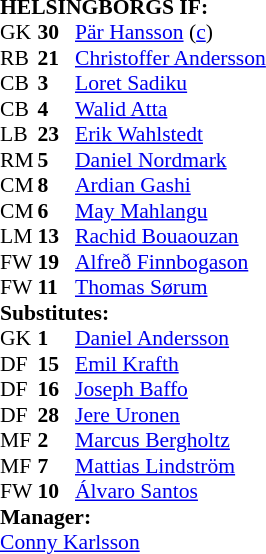<table style="font-size: 90%" cellspacing="0" cellpadding="0">
<tr>
<td colspan="4"><strong>HELSINGBORGS IF:</strong></td>
</tr>
<tr>
<th width="25"></th>
<th width="25"></th>
</tr>
<tr>
<td>GK</td>
<td><strong>30</strong></td>
<td> <a href='#'>Pär Hansson</a> (<a href='#'>c</a>)</td>
</tr>
<tr>
<td>RB</td>
<td><strong>21</strong></td>
<td> <a href='#'>Christoffer Andersson</a></td>
</tr>
<tr>
<td>CB</td>
<td><strong>3</strong></td>
<td> <a href='#'>Loret Sadiku</a></td>
</tr>
<tr>
<td>CB</td>
<td><strong>4</strong></td>
<td> <a href='#'>Walid Atta</a></td>
<td></td>
</tr>
<tr>
<td>LB</td>
<td><strong>23</strong></td>
<td> <a href='#'>Erik Wahlstedt</a></td>
</tr>
<tr>
<td>RM</td>
<td><strong>5</strong></td>
<td> <a href='#'>Daniel Nordmark</a></td>
<td></td>
</tr>
<tr>
<td>CM</td>
<td><strong>8</strong></td>
<td> <a href='#'>Ardian Gashi</a></td>
</tr>
<tr>
<td>CM</td>
<td><strong>6</strong></td>
<td> <a href='#'>May Mahlangu</a></td>
</tr>
<tr>
<td>LM</td>
<td><strong>13</strong></td>
<td> <a href='#'>Rachid Bouaouzan</a></td>
</tr>
<tr>
<td>FW</td>
<td><strong>19</strong></td>
<td> <a href='#'>Alfreð Finnbogason</a></td>
<td></td>
</tr>
<tr>
<td>FW</td>
<td><strong>11</strong></td>
<td> <a href='#'>Thomas Sørum</a></td>
<td></td>
</tr>
<tr>
<td colspan=4><strong>Substitutes:</strong></td>
</tr>
<tr>
<td>GK</td>
<td><strong>1</strong></td>
<td> <a href='#'>Daniel Andersson</a></td>
</tr>
<tr>
<td>DF</td>
<td><strong>15</strong></td>
<td> <a href='#'>Emil Krafth</a></td>
</tr>
<tr>
<td>DF</td>
<td><strong>16</strong></td>
<td> <a href='#'>Joseph Baffo</a></td>
<td></td>
</tr>
<tr>
<td>DF</td>
<td><strong>28</strong></td>
<td> <a href='#'>Jere Uronen</a></td>
</tr>
<tr>
<td>MF</td>
<td><strong>2</strong></td>
<td> <a href='#'>Marcus Bergholtz</a></td>
</tr>
<tr>
<td>MF</td>
<td><strong>7</strong></td>
<td> <a href='#'>Mattias Lindström</a></td>
<td></td>
</tr>
<tr>
<td>FW</td>
<td><strong>10</strong></td>
<td> <a href='#'>Álvaro Santos</a></td>
<td></td>
</tr>
<tr>
<td colspan=4><strong>Manager:</strong></td>
</tr>
<tr>
<td colspan="4"> <a href='#'>Conny Karlsson</a></td>
</tr>
<tr>
</tr>
</table>
